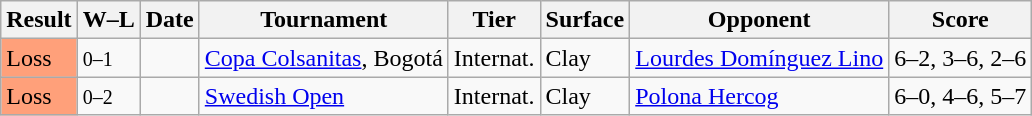<table class="sortable wikitable">
<tr>
<th>Result</th>
<th class="unsortable">W–L</th>
<th>Date</th>
<th>Tournament</th>
<th>Tier</th>
<th>Surface</th>
<th>Opponent</th>
<th class="unsortable">Score</th>
</tr>
<tr>
<td bgcolor=FFA07A>Loss</td>
<td><small>0–1</small></td>
<td><a href='#'></a></td>
<td><a href='#'>Copa Colsanitas</a>, Bogotá</td>
<td>Internat.</td>
<td>Clay</td>
<td> <a href='#'>Lourdes Domínguez Lino</a></td>
<td>6–2, 3–6, 2–6</td>
</tr>
<tr>
<td bgcolor=FFA07A>Loss</td>
<td><small>0–2</small></td>
<td><a href='#'></a></td>
<td><a href='#'>Swedish Open</a></td>
<td>Internat.</td>
<td>Clay</td>
<td> <a href='#'>Polona Hercog</a></td>
<td>6–0, 4–6, 5–7</td>
</tr>
</table>
